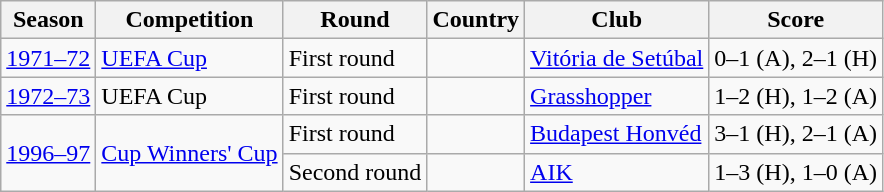<table class="wikitable">
<tr>
<th>Season</th>
<th>Competition</th>
<th>Round</th>
<th>Country</th>
<th>Club</th>
<th>Score</th>
</tr>
<tr>
<td><a href='#'>1971–72</a></td>
<td><a href='#'>UEFA Cup</a></td>
<td>First round</td>
<td></td>
<td><a href='#'>Vitória de Setúbal</a></td>
<td>0–1 (A), 2–1 (H)</td>
</tr>
<tr>
<td><a href='#'>1972–73</a></td>
<td>UEFA Cup</td>
<td>First round</td>
<td></td>
<td><a href='#'>Grasshopper</a></td>
<td>1–2 (H), 1–2 (A)</td>
</tr>
<tr>
<td rowspan="2"><a href='#'>1996–97</a></td>
<td rowspan="2"><a href='#'>Cup Winners' Cup</a></td>
<td>First round</td>
<td></td>
<td><a href='#'>Budapest Honvéd</a></td>
<td>3–1 (H), 2–1 (A)</td>
</tr>
<tr>
<td>Second round</td>
<td></td>
<td><a href='#'>AIK</a></td>
<td>1–3 (H), 1–0 (A)</td>
</tr>
</table>
